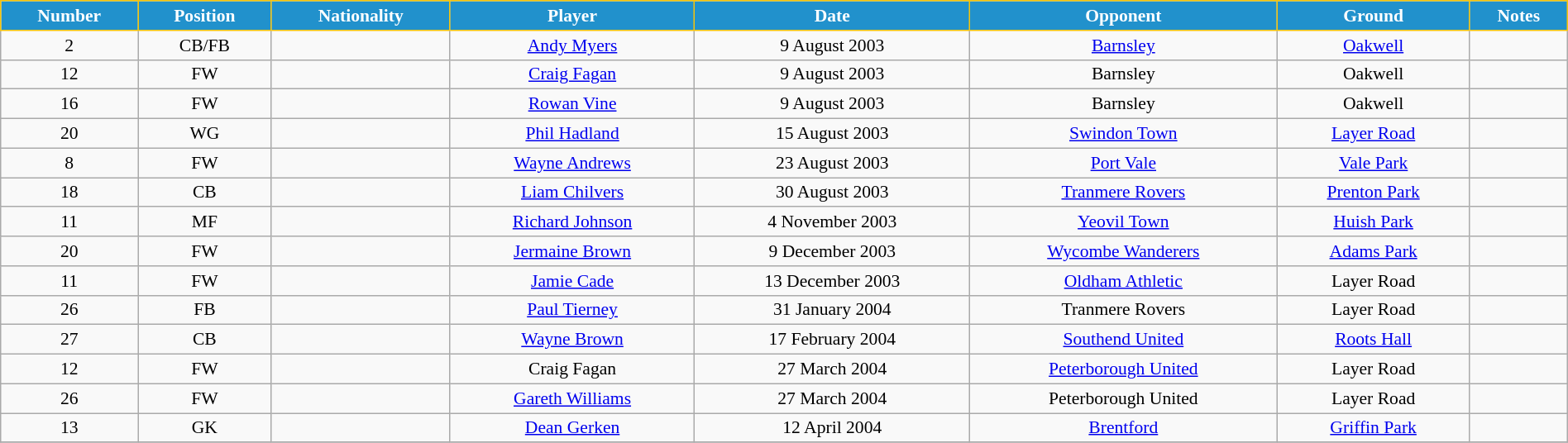<table class="wikitable" style="text-align:center; font-size:90%; width:100%;">
<tr>
<th style="background:#2191CC; color:white; border:1px solid #F7C408; text-align:center;">Number</th>
<th style="background:#2191CC; color:white; border:1px solid #F7C408; text-align:center;">Position</th>
<th style="background:#2191CC; color:white; border:1px solid #F7C408; text-align:center;">Nationality</th>
<th style="background:#2191CC; color:white; border:1px solid #F7C408; text-align:center;">Player</th>
<th style="background:#2191CC; color:white; border:1px solid #F7C408; text-align:center;">Date</th>
<th style="background:#2191CC; color:white; border:1px solid #F7C408; text-align:center;">Opponent</th>
<th style="background:#2191CC; color:white; border:1px solid #F7C408; text-align:center;">Ground</th>
<th style="background:#2191CC; color:white; border:1px solid #F7C408; text-align:center;">Notes</th>
</tr>
<tr>
<td>2</td>
<td>CB/FB</td>
<td></td>
<td><a href='#'>Andy Myers</a></td>
<td>9 August 2003</td>
<td><a href='#'>Barnsley</a></td>
<td><a href='#'>Oakwell</a></td>
<td></td>
</tr>
<tr>
<td>12</td>
<td>FW</td>
<td></td>
<td><a href='#'>Craig Fagan</a></td>
<td>9 August 2003</td>
<td>Barnsley</td>
<td>Oakwell</td>
<td></td>
</tr>
<tr>
<td>16</td>
<td>FW</td>
<td></td>
<td><a href='#'>Rowan Vine</a></td>
<td>9 August 2003</td>
<td>Barnsley</td>
<td>Oakwell</td>
<td></td>
</tr>
<tr>
<td>20</td>
<td>WG</td>
<td></td>
<td><a href='#'>Phil Hadland</a></td>
<td>15 August 2003</td>
<td><a href='#'>Swindon Town</a></td>
<td><a href='#'>Layer Road</a></td>
<td></td>
</tr>
<tr>
<td>8</td>
<td>FW</td>
<td></td>
<td><a href='#'>Wayne Andrews</a></td>
<td>23 August 2003</td>
<td><a href='#'>Port Vale</a></td>
<td><a href='#'>Vale Park</a></td>
<td></td>
</tr>
<tr>
<td>18</td>
<td>CB</td>
<td></td>
<td><a href='#'>Liam Chilvers</a></td>
<td>30 August 2003</td>
<td><a href='#'>Tranmere Rovers</a></td>
<td><a href='#'>Prenton Park</a></td>
<td></td>
</tr>
<tr>
<td>11</td>
<td>MF</td>
<td></td>
<td><a href='#'>Richard Johnson</a></td>
<td>4 November 2003</td>
<td><a href='#'>Yeovil Town</a></td>
<td><a href='#'>Huish Park</a></td>
<td></td>
</tr>
<tr>
<td>20</td>
<td>FW</td>
<td></td>
<td><a href='#'>Jermaine Brown</a></td>
<td>9 December 2003</td>
<td><a href='#'>Wycombe Wanderers</a></td>
<td><a href='#'>Adams Park</a></td>
<td></td>
</tr>
<tr>
<td>11</td>
<td>FW</td>
<td></td>
<td><a href='#'>Jamie Cade</a></td>
<td>13 December 2003</td>
<td><a href='#'>Oldham Athletic</a></td>
<td>Layer Road</td>
<td></td>
</tr>
<tr>
<td>26</td>
<td>FB</td>
<td></td>
<td><a href='#'>Paul Tierney</a></td>
<td>31 January 2004</td>
<td>Tranmere Rovers</td>
<td>Layer Road</td>
<td></td>
</tr>
<tr>
<td>27</td>
<td>CB</td>
<td></td>
<td><a href='#'>Wayne Brown</a></td>
<td>17 February 2004</td>
<td><a href='#'>Southend United</a></td>
<td><a href='#'>Roots Hall</a></td>
<td></td>
</tr>
<tr>
<td>12</td>
<td>FW</td>
<td></td>
<td>Craig Fagan</td>
<td>27 March 2004</td>
<td><a href='#'>Peterborough United</a></td>
<td>Layer Road</td>
<td></td>
</tr>
<tr>
<td>26</td>
<td>FW</td>
<td></td>
<td><a href='#'>Gareth Williams</a></td>
<td>27 March 2004</td>
<td>Peterborough United</td>
<td>Layer Road</td>
<td></td>
</tr>
<tr>
<td>13</td>
<td>GK</td>
<td></td>
<td><a href='#'>Dean Gerken</a></td>
<td>12 April 2004</td>
<td><a href='#'>Brentford</a></td>
<td><a href='#'>Griffin Park</a></td>
<td></td>
</tr>
<tr>
</tr>
</table>
